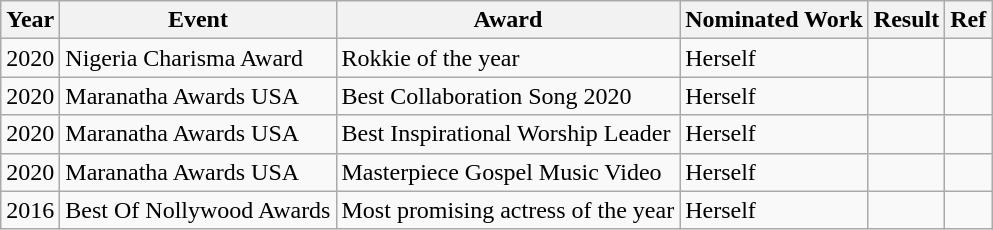<table class="wikitable">
<tr>
<th>Year</th>
<th>Event</th>
<th>Award</th>
<th>Nominated Work</th>
<th>Result</th>
<th>Ref</th>
</tr>
<tr>
<td>2020</td>
<td>Nigeria Charisma Award</td>
<td>Rokkie of the year</td>
<td>Herself</td>
<td></td>
<td></td>
</tr>
<tr>
<td>2020</td>
<td>Maranatha Awards USA</td>
<td>Best Collaboration Song 2020</td>
<td>Herself</td>
<td></td>
<td></td>
</tr>
<tr>
<td>2020</td>
<td>Maranatha Awards USA</td>
<td>Best Inspirational Worship Leader</td>
<td>Herself</td>
<td></td>
<td></td>
</tr>
<tr>
<td>2020</td>
<td>Maranatha Awards USA</td>
<td>Masterpiece Gospel Music Video</td>
<td>Herself</td>
<td></td>
<td></td>
</tr>
<tr>
<td>2016</td>
<td>Best Of Nollywood Awards</td>
<td>Most promising actress of the year</td>
<td>Herself</td>
<td></td>
<td></td>
</tr>
</table>
